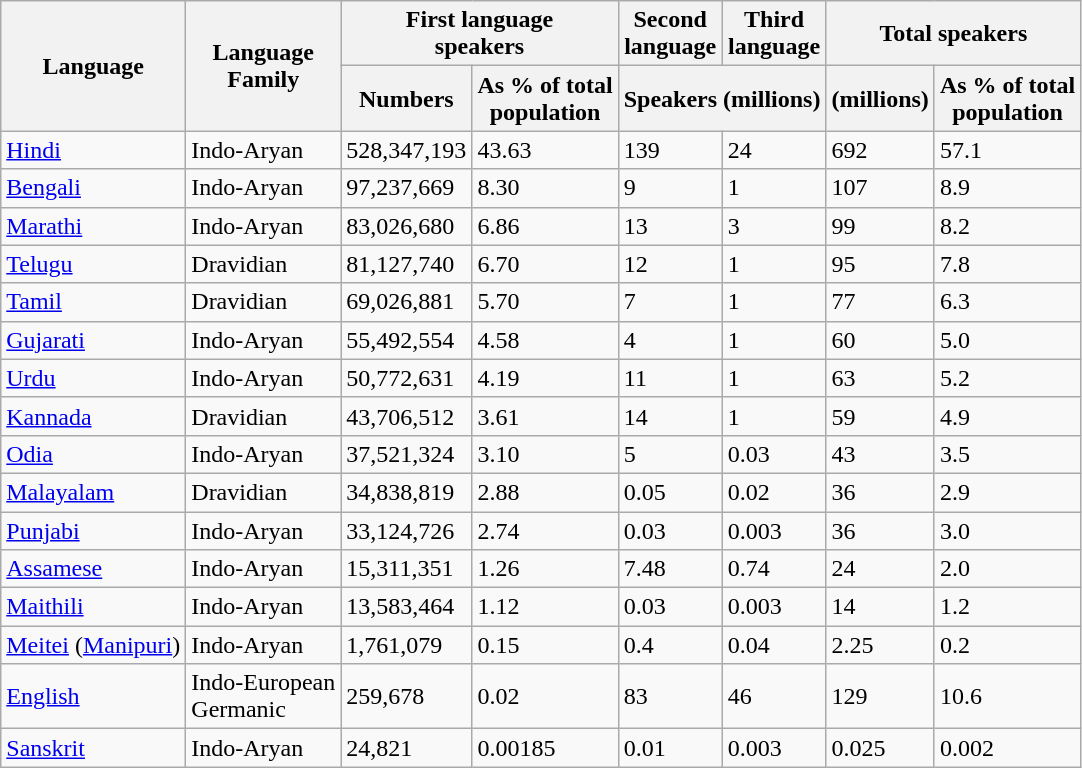<table class="wikitable sortable">
<tr>
<th rowspan=2>Language</th>
<th rowspan=2>Language<br>Family</th>
<th colspan=2>First language<br>speakers</th>
<th>Second<br>language</th>
<th>Third<br>language</th>
<th colspan=2>Total speakers</th>
</tr>
<tr>
<th>Numbers</th>
<th>As % of total<br>population</th>
<th colspan=2>Speakers (millions)</th>
<th>(millions)</th>
<th>As % of total<br>population</th>
</tr>
<tr>
<td><a href='#'>Hindi</a></td>
<td>Indo-Aryan</td>
<td>528,347,193</td>
<td>43.63</td>
<td>139</td>
<td>24</td>
<td>692</td>
<td>57.1</td>
</tr>
<tr>
<td><a href='#'>Bengali</a></td>
<td>Indo-Aryan</td>
<td>97,237,669</td>
<td>8.30</td>
<td>9</td>
<td>1</td>
<td>107</td>
<td>8.9</td>
</tr>
<tr>
<td><a href='#'>Marathi</a></td>
<td>Indo-Aryan</td>
<td>83,026,680</td>
<td>6.86</td>
<td>13</td>
<td>3</td>
<td>99</td>
<td>8.2</td>
</tr>
<tr>
<td><a href='#'>Telugu</a></td>
<td>Dravidian</td>
<td>81,127,740</td>
<td>6.70</td>
<td>12</td>
<td>1</td>
<td>95</td>
<td>7.8</td>
</tr>
<tr>
<td><a href='#'>Tamil</a></td>
<td>Dravidian</td>
<td>69,026,881</td>
<td>5.70</td>
<td>7</td>
<td>1</td>
<td>77</td>
<td>6.3</td>
</tr>
<tr>
<td><a href='#'>Gujarati</a></td>
<td>Indo-Aryan</td>
<td>55,492,554</td>
<td>4.58</td>
<td>4</td>
<td>1</td>
<td>60</td>
<td>5.0</td>
</tr>
<tr>
<td><a href='#'>Urdu</a></td>
<td>Indo-Aryan</td>
<td>50,772,631</td>
<td>4.19</td>
<td>11</td>
<td>1</td>
<td>63</td>
<td>5.2</td>
</tr>
<tr>
<td><a href='#'>Kannada</a></td>
<td>Dravidian</td>
<td>43,706,512</td>
<td>3.61</td>
<td>14</td>
<td>1</td>
<td>59</td>
<td>4.9</td>
</tr>
<tr>
<td><a href='#'>Odia</a></td>
<td>Indo-Aryan</td>
<td>37,521,324</td>
<td>3.10</td>
<td>5</td>
<td>0.03</td>
<td>43</td>
<td>3.5</td>
</tr>
<tr>
<td><a href='#'>Malayalam</a></td>
<td>Dravidian</td>
<td>34,838,819</td>
<td>2.88</td>
<td>0.05</td>
<td>0.02</td>
<td>36</td>
<td>2.9</td>
</tr>
<tr>
<td><a href='#'>Punjabi</a></td>
<td>Indo-Aryan</td>
<td>33,124,726</td>
<td>2.74</td>
<td>0.03</td>
<td>0.003</td>
<td>36</td>
<td>3.0</td>
</tr>
<tr>
<td><a href='#'>Assamese</a></td>
<td>Indo-Aryan</td>
<td>15,311,351</td>
<td>1.26</td>
<td>7.48</td>
<td>0.74</td>
<td>24</td>
<td>2.0</td>
</tr>
<tr>
<td><a href='#'>Maithili</a></td>
<td>Indo-Aryan</td>
<td>13,583,464</td>
<td>1.12</td>
<td>0.03</td>
<td>0.003</td>
<td>14</td>
<td>1.2</td>
</tr>
<tr>
<td><a href='#'>Meitei</a> (<a href='#'>Manipuri</a>)</td>
<td>Indo-Aryan</td>
<td>1,761,079</td>
<td>0.15</td>
<td>0.4</td>
<td>0.04</td>
<td>2.25</td>
<td>0.2</td>
</tr>
<tr>
<td><a href='#'>English</a></td>
<td>Indo-European<br>Germanic</td>
<td>259,678</td>
<td>0.02</td>
<td>83</td>
<td>46</td>
<td>129</td>
<td>10.6</td>
</tr>
<tr>
<td><a href='#'>Sanskrit</a></td>
<td>Indo-Aryan</td>
<td>24,821</td>
<td>0.00185</td>
<td>0.01</td>
<td>0.003</td>
<td>0.025</td>
<td>0.002</td>
</tr>
</table>
